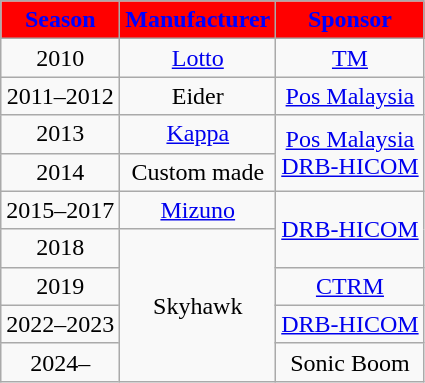<table class="wikitable" style="text-align:center;margin-left:1em;float:center">
<tr>
<th style="background:red; color:Blue;">Season</th>
<th style="background:red; color:Blue;">Manufacturer</th>
<th style="background:red; color:Blue;">Sponsor</th>
</tr>
<tr>
<td>2010</td>
<td><a href='#'>Lotto</a></td>
<td><a href='#'>TM</a></td>
</tr>
<tr>
<td>2011–2012</td>
<td>Eider</td>
<td><a href='#'>Pos Malaysia</a></td>
</tr>
<tr>
<td>2013</td>
<td><a href='#'>Kappa</a></td>
<td rowspan=2><a href='#'>Pos Malaysia</a> <br> <a href='#'>DRB-HICOM</a></td>
</tr>
<tr>
<td>2014</td>
<td>Custom made</td>
</tr>
<tr>
<td>2015–2017</td>
<td><a href='#'>Mizuno</a></td>
<td rowspan=2><a href='#'>DRB-HICOM</a></td>
</tr>
<tr>
<td>2018</td>
<td rowspan=4>Skyhawk</td>
</tr>
<tr>
<td>2019</td>
<td><a href='#'>CTRM</a></td>
</tr>
<tr>
<td>2022–2023</td>
<td><a href='#'>DRB-HICOM</a></td>
</tr>
<tr>
<td>2024–</td>
<td>Sonic Boom</td>
</tr>
</table>
